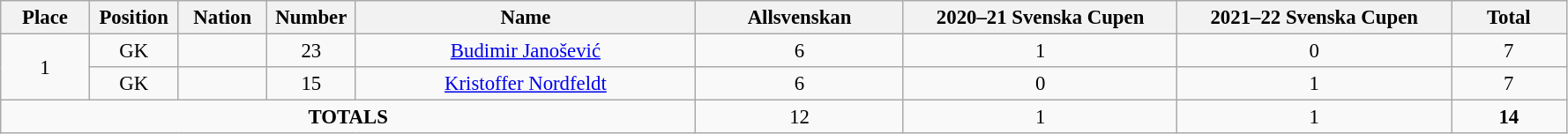<table class="wikitable" style="font-size: 95%; text-align: center;">
<tr>
<th width=60>Place</th>
<th width=60>Position</th>
<th width=60>Nation</th>
<th width=60>Number</th>
<th width=250>Name</th>
<th width=150>Allsvenskan</th>
<th width=200>2020–21 Svenska Cupen</th>
<th width=200>2021–22 Svenska Cupen</th>
<th width=80><strong>Total</strong></th>
</tr>
<tr>
<td rowspan="2">1</td>
<td>GK</td>
<td></td>
<td>23</td>
<td><a href='#'>Budimir Janošević</a></td>
<td>6</td>
<td>1</td>
<td>0</td>
<td>7</td>
</tr>
<tr>
<td>GK</td>
<td></td>
<td>15</td>
<td><a href='#'>Kristoffer Nordfeldt</a></td>
<td>6</td>
<td>0</td>
<td>1</td>
<td>7</td>
</tr>
<tr>
<td colspan="5"><strong>TOTALS</strong></td>
<td>12</td>
<td>1</td>
<td>1</td>
<td><strong>14</strong></td>
</tr>
</table>
